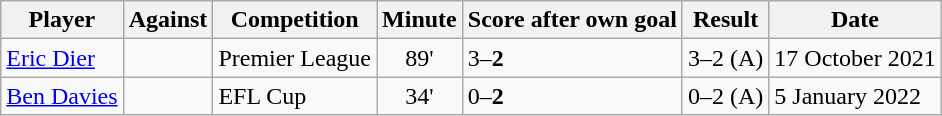<table class="wikitable sortable">
<tr>
<th>Player</th>
<th>Against</th>
<th>Competition</th>
<th>Minute</th>
<th style="text-align:center">Score after own goal</th>
<th style="text-align:center">Result</th>
<th>Date</th>
</tr>
<tr>
<td> <a href='#'>Eric Dier</a></td>
<td></td>
<td>Premier League</td>
<td style="text-align:center">89'</td>
<td>3–<strong>2</strong></td>
<td>3–2 (A)</td>
<td>17 October 2021</td>
</tr>
<tr>
<td> <a href='#'>Ben Davies</a></td>
<td></td>
<td>EFL Cup</td>
<td style="text-align:center">34'</td>
<td>0–<strong>2</strong></td>
<td>0–2 (A)</td>
<td>5 January 2022</td>
</tr>
</table>
